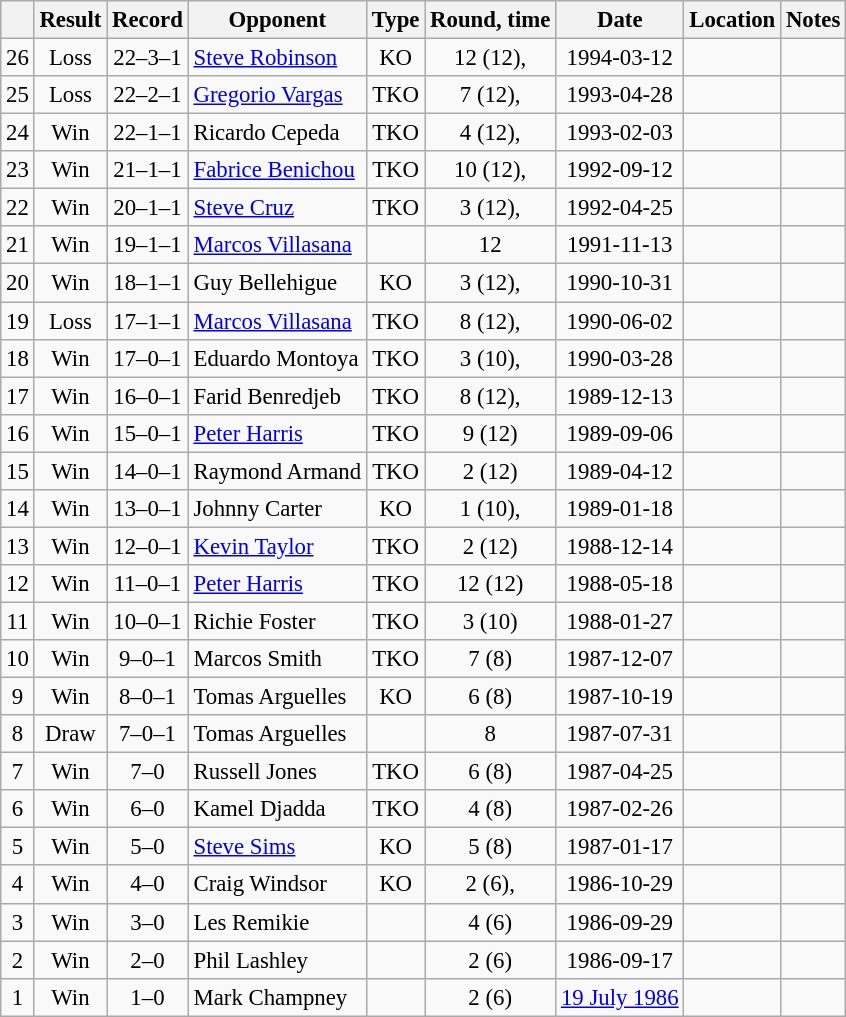<table class="wikitable" style="text-align:center; font-size:95%">
<tr>
<th></th>
<th>Result</th>
<th>Record</th>
<th>Opponent</th>
<th>Type</th>
<th>Round, time</th>
<th>Date</th>
<th>Location</th>
<th>Notes</th>
</tr>
<tr>
<td>26</td>
<td>Loss</td>
<td>22–3–1</td>
<td align=left> <a href='#'>Steve Robinson</a></td>
<td>KO</td>
<td>12 (12), </td>
<td>1994-03-12</td>
<td align=left> </td>
<td align=left></td>
</tr>
<tr>
<td>25</td>
<td>Loss</td>
<td>22–2–1</td>
<td align=left> <a href='#'>Gregorio Vargas</a></td>
<td>TKO</td>
<td>7 (12), </td>
<td>1993-04-28</td>
<td align=left> </td>
<td align=left></td>
</tr>
<tr>
<td>24</td>
<td>Win</td>
<td>22–1–1</td>
<td align=left> Ricardo Cepeda</td>
<td>TKO</td>
<td>4 (12), </td>
<td>1993-02-03</td>
<td align=left> </td>
<td align=left></td>
</tr>
<tr>
<td>23</td>
<td>Win</td>
<td>21–1–1</td>
<td align=left> <a href='#'>Fabrice Benichou</a></td>
<td>TKO</td>
<td>10 (12), </td>
<td>1992-09-12</td>
<td align=left> </td>
<td align=left></td>
</tr>
<tr>
<td>22</td>
<td>Win</td>
<td>20–1–1</td>
<td align=left> <a href='#'>Steve Cruz</a></td>
<td>TKO</td>
<td>3 (12), </td>
<td>1992-04-25</td>
<td align=left> </td>
<td align=left></td>
</tr>
<tr>
<td>21</td>
<td>Win</td>
<td>19–1–1</td>
<td align=left> <a href='#'>Marcos Villasana</a></td>
<td></td>
<td>12</td>
<td>1991-11-13</td>
<td align=left> </td>
<td align=left></td>
</tr>
<tr>
<td>20</td>
<td>Win</td>
<td>18–1–1</td>
<td align=left> Guy Bellehigue</td>
<td>KO</td>
<td>3 (12), </td>
<td>1990-10-31</td>
<td align=left> </td>
<td align=left></td>
</tr>
<tr>
<td>19</td>
<td>Loss</td>
<td>17–1–1</td>
<td align=left> <a href='#'>Marcos Villasana</a></td>
<td>TKO</td>
<td>8 (12), </td>
<td>1990-06-02</td>
<td align=left> </td>
<td align=left></td>
</tr>
<tr>
<td>18</td>
<td>Win</td>
<td>17–0–1</td>
<td align=left> Eduardo Montoya</td>
<td>TKO</td>
<td>3 (10), </td>
<td>1990-03-28</td>
<td align=left> </td>
<td align=left></td>
</tr>
<tr>
<td>17</td>
<td>Win</td>
<td>16–0–1</td>
<td align=left> Farid Benredjeb</td>
<td>TKO</td>
<td>8 (12), </td>
<td>1989-12-13</td>
<td align=left> </td>
<td align=left></td>
</tr>
<tr>
<td>16</td>
<td>Win</td>
<td>15–0–1</td>
<td align=left> <a href='#'>Peter Harris</a></td>
<td>TKO</td>
<td>9 (12)</td>
<td>1989-09-06</td>
<td align=left> </td>
<td align=left></td>
</tr>
<tr>
<td>15</td>
<td>Win</td>
<td>14–0–1</td>
<td align=left> Raymond Armand</td>
<td>TKO</td>
<td>2 (12)</td>
<td>1989-04-12</td>
<td align=left> </td>
<td style="text-align:left;"></td>
</tr>
<tr>
<td>14</td>
<td>Win</td>
<td>13–0–1</td>
<td align=left> Johnny Carter</td>
<td>KO</td>
<td>1 (10), </td>
<td>1989-01-18</td>
<td align=left> </td>
<td align=left></td>
</tr>
<tr>
<td>13</td>
<td>Win</td>
<td>12–0–1</td>
<td align=left> <a href='#'>Kevin Taylor</a></td>
<td>TKO</td>
<td>2 (12)</td>
<td>1988-12-14</td>
<td align=left> </td>
<td align=left></td>
</tr>
<tr>
<td>12</td>
<td>Win</td>
<td>11–0–1</td>
<td align=left> <a href='#'>Peter Harris</a></td>
<td>TKO</td>
<td>12 (12)</td>
<td>1988-05-18</td>
<td align=left> </td>
<td align=left></td>
</tr>
<tr>
<td>11</td>
<td>Win</td>
<td>10–0–1</td>
<td align=left> Richie Foster</td>
<td>TKO</td>
<td>3 (10)</td>
<td>1988-01-27</td>
<td align=left> </td>
<td align=left></td>
</tr>
<tr>
<td>10</td>
<td>Win</td>
<td>9–0–1</td>
<td align=left> Marcos Smith</td>
<td>TKO</td>
<td>7 (8)</td>
<td>1987-12-07</td>
<td align=left> </td>
<td align=left></td>
</tr>
<tr>
<td>9</td>
<td>Win</td>
<td>8–0–1</td>
<td align=left> Tomas Arguelles</td>
<td>KO</td>
<td>6 (8)</td>
<td>1987-10-19</td>
<td align=left> </td>
<td align=left></td>
</tr>
<tr>
<td>8</td>
<td>Draw</td>
<td>7–0–1</td>
<td align=left> Tomas Arguelles</td>
<td></td>
<td>8</td>
<td>1987-07-31</td>
<td align=left> </td>
<td align=left></td>
</tr>
<tr>
<td>7</td>
<td>Win</td>
<td>7–0</td>
<td align=left> Russell Jones</td>
<td>TKO</td>
<td>6 (8)</td>
<td>1987-04-25</td>
<td align=left> </td>
<td align=left></td>
</tr>
<tr>
<td>6</td>
<td>Win</td>
<td>6–0</td>
<td align=left> Kamel Djadda</td>
<td>TKO</td>
<td>4 (8)</td>
<td>1987-02-26</td>
<td align=left> </td>
<td align=left></td>
</tr>
<tr>
<td>5</td>
<td>Win</td>
<td>5–0</td>
<td align=left> <a href='#'>Steve Sims</a></td>
<td>KO</td>
<td>5 (8)</td>
<td>1987-01-17</td>
<td align=left> </td>
<td align=left></td>
</tr>
<tr>
<td>4</td>
<td>Win</td>
<td>4–0</td>
<td align=left> Craig Windsor</td>
<td>KO</td>
<td>2 (6), </td>
<td>1986-10-29</td>
<td align=left> </td>
<td align=left></td>
</tr>
<tr>
<td>3</td>
<td>Win</td>
<td>3–0</td>
<td align=left> Les Remikie</td>
<td></td>
<td>4 (6)</td>
<td>1986-09-29</td>
<td align=left> </td>
<td align=left></td>
</tr>
<tr>
<td>2</td>
<td>Win</td>
<td>2–0</td>
<td align=left> Phil Lashley</td>
<td></td>
<td>2 (6)</td>
<td>1986-09-17</td>
<td align=left> </td>
<td align=left></td>
</tr>
<tr>
<td>1</td>
<td>Win</td>
<td>1–0</td>
<td align=left> Mark Champney</td>
<td></td>
<td>2 (6)</td>
<td><a href='#'>19 July 1986</a></td>
<td align=left> </td>
<td align=left></td>
</tr>
</table>
